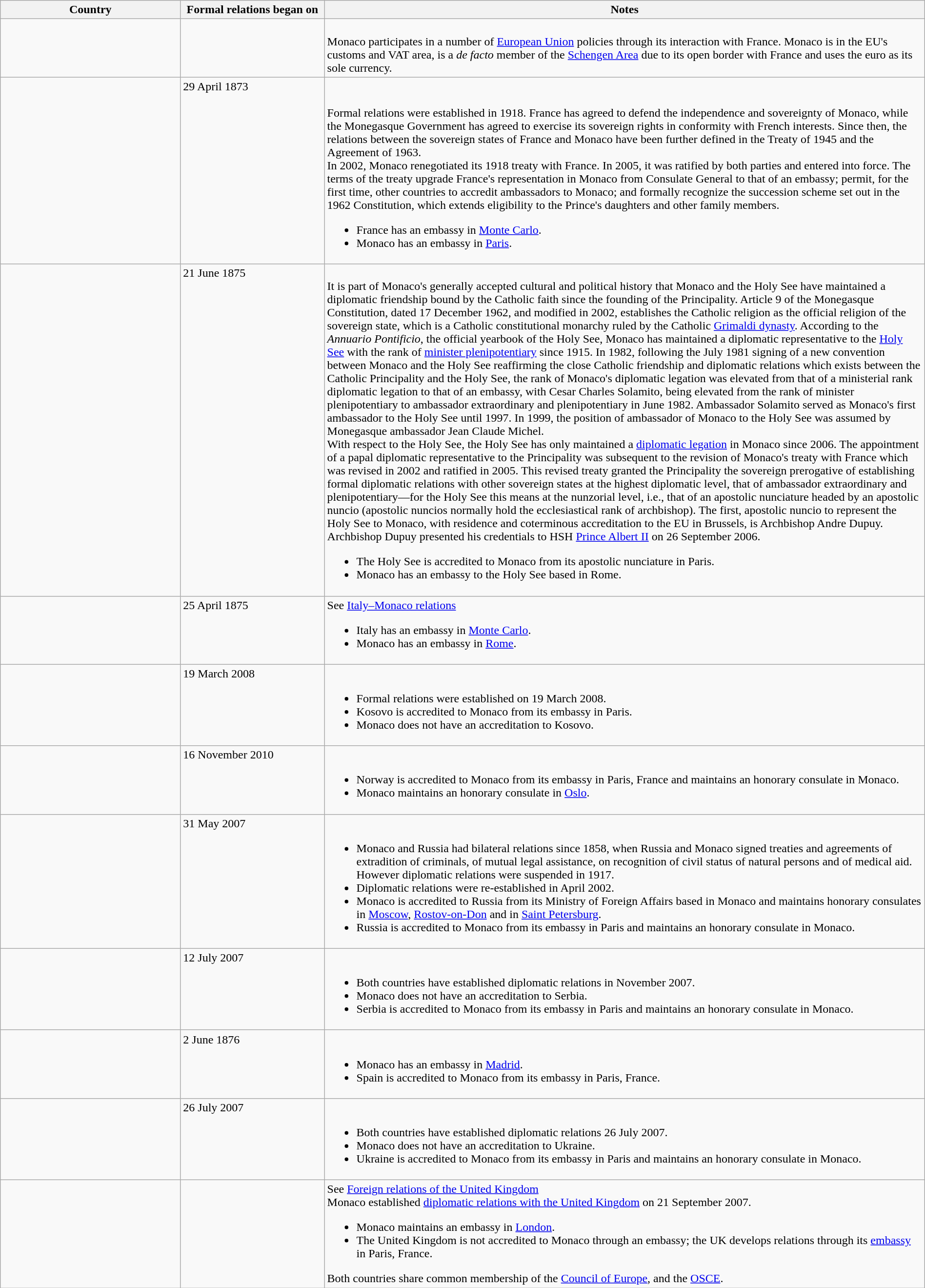<table class="wikitable sortable" style="width:100%; margin:auto;">
<tr>
<th style="width:15%;">Country</th>
<th style="width:12%;">Formal relations began on</th>
<th style="width:50%;">Notes</th>
</tr>
<tr valign="top">
<td></td>
<td></td>
<td><br>
Monaco participates in a number of <a href='#'>European Union</a> policies through its interaction with France. Monaco is in the EU's customs and VAT area, is a <em>de facto</em> member of the <a href='#'>Schengen Area</a> due to its open border with France and uses the euro as its sole currency.</td>
</tr>
<tr valign="top">
<td></td>
<td>29 April 1873</td>
<td><br><br>Formal relations were established in 1918. France has agreed to defend the independence and sovereignty of Monaco, while the Monegasque Government has agreed to exercise its sovereign rights in conformity with French interests. Since then, the relations between the sovereign states of France and Monaco have been further defined in the Treaty of 1945 and the Agreement of 1963.<br>In 2002, Monaco renegotiated its 1918 treaty with France. In 2005, it was ratified by both parties and entered into force. The terms of the treaty upgrade France's representation in Monaco from Consulate General to that of an embassy; permit, for the first time, other countries to accredit ambassadors to Monaco; and formally recognize the succession scheme set out in the 1962 Constitution, which extends eligibility to the Prince's daughters and other family members.<ul><li>France has an embassy in <a href='#'>Monte Carlo</a>.</li><li>Monaco has an embassy in <a href='#'>Paris</a>.</li></ul></td>
</tr>
<tr valign="top">
<td></td>
<td>21 June 1875</td>
<td><br>It is part of Monaco's generally accepted cultural and political history that Monaco and the Holy See have maintained a diplomatic friendship bound by the Catholic faith since the founding of the Principality. Article 9 of the Monegasque Constitution, dated 17 December 1962, and modified in 2002, establishes the Catholic religion as the official religion of the sovereign state, which is a Catholic constitutional monarchy ruled by the Catholic <a href='#'>Grimaldi dynasty</a>. According to the <em>Annuario Pontificio</em>, the official yearbook of the Holy See, Monaco has maintained a diplomatic representative to the <a href='#'>Holy See</a> with the rank of <a href='#'>minister plenipotentiary</a> since 1915. In 1982, following the July 1981 signing of a new convention between Monaco and the Holy See reaffirming the close Catholic friendship and diplomatic relations which exists between the Catholic Principality and the Holy See, the rank of Monaco's diplomatic legation was elevated from that of a ministerial rank diplomatic legation to that of an embassy, with Cesar Charles Solamito, being elevated from the rank of minister plenipotentiary to ambassador extraordinary and plenipotentiary in June 1982. Ambassador Solamito served as Monaco's first ambassador to the Holy See until 1997. In 1999, the position of ambassador of Monaco to the Holy See was assumed by Monegasque ambassador Jean Claude Michel.<br>With respect to the Holy See, the Holy See has only maintained a <a href='#'>diplomatic legation</a> in Monaco since 2006. The appointment of a papal diplomatic representative to the Principality was subsequent to the revision of Monaco's treaty with France which was revised in 2002 and ratified in 2005. This revised treaty granted the Principality the sovereign prerogative of establishing formal diplomatic relations with other sovereign states at the highest diplomatic level, that of ambassador extraordinary and plenipotentiary—for the Holy See this means at the nunzorial level, i.e., that of an apostolic nunciature headed by an apostolic nuncio (apostolic nuncios normally hold the ecclesiastical rank of archbishop). The first, apostolic nuncio to represent the Holy See to Monaco, with residence and coterminous accreditation to the EU in Brussels, is Archbishop Andre Dupuy. Archbishop Dupuy presented his credentials to HSH <a href='#'>Prince Albert II</a> on 26 September 2006.<ul><li>The Holy See is accredited to Monaco from its apostolic nunciature in Paris.</li><li>Monaco has an embassy to the Holy See based in Rome.</li></ul></td>
</tr>
<tr valign="top">
<td></td>
<td>25 April 1875</td>
<td>See <a href='#'>Italy–Monaco relations</a><br><ul><li>Italy has an embassy in <a href='#'>Monte Carlo</a>.</li><li>Monaco has an embassy in <a href='#'>Rome</a>.</li></ul></td>
</tr>
<tr valign="top">
<td></td>
<td>19 March 2008</td>
<td><br><ul><li>Formal relations were established on 19 March 2008.</li><li>Kosovo is accredited to Monaco from its embassy in Paris.</li><li>Monaco does not have an accreditation to Kosovo.</li></ul></td>
</tr>
<tr valign="top">
<td></td>
<td>16 November 2010</td>
<td><br><ul><li>Norway is accredited to Monaco from its embassy in Paris, France and maintains an honorary consulate in Monaco.</li><li>Monaco maintains an honorary consulate in <a href='#'>Oslo</a>.</li></ul></td>
</tr>
<tr valign="top">
<td></td>
<td>31 May 2007</td>
<td><br><ul><li>Monaco and Russia had bilateral relations since 1858, when Russia and Monaco signed treaties and agreements of extradition of criminals, of mutual legal assistance, on recognition of civil status of natural persons and of medical aid. However diplomatic relations were suspended in 1917.</li><li>Diplomatic relations were re-established in April 2002.</li><li>Monaco is accredited to Russia from its Ministry of Foreign Affairs based in Monaco and maintains honorary consulates in <a href='#'>Moscow</a>, <a href='#'>Rostov-on-Don</a> and in <a href='#'>Saint Petersburg</a>.</li><li>Russia is accredited to Monaco from its embassy in Paris and maintains an honorary consulate in Monaco.</li></ul></td>
</tr>
<tr valign="top">
<td></td>
<td>12 July 2007</td>
<td><br><ul><li>Both countries have established diplomatic relations in November 2007.</li><li>Monaco does not have an accreditation to Serbia.</li><li>Serbia is accredited to Monaco from its embassy in Paris and maintains an honorary consulate in Monaco.</li></ul></td>
</tr>
<tr valign="top">
<td></td>
<td>2 June 1876</td>
<td><br><ul><li>Monaco has an embassy in <a href='#'>Madrid</a>.</li><li>Spain is accredited to Monaco from its embassy in Paris, France.</li></ul></td>
</tr>
<tr valign="top">
<td></td>
<td>26 July 2007</td>
<td><br><ul><li>Both countries have established diplomatic relations 26 July 2007.</li><li>Monaco does not have an accreditation to Ukraine.</li><li>Ukraine is accredited to Monaco from its embassy in Paris and maintains an honorary consulate in Monaco.</li></ul></td>
</tr>
<tr valign="top">
<td></td>
<td></td>
<td>See <a href='#'>Foreign relations of the United Kingdom</a><br>Monaco established <a href='#'>diplomatic relations with the United Kingdom</a> on 21 September 2007.<ul><li>Monaco maintains an embassy in <a href='#'>London</a>.</li><li>The United Kingdom is not accredited to Monaco through an embassy; the UK develops relations through its <a href='#'>embassy</a> in Paris, France.</li></ul>Both countries share common membership of the <a href='#'>Council of Europe</a>, and the <a href='#'>OSCE</a>.</td>
</tr>
</table>
